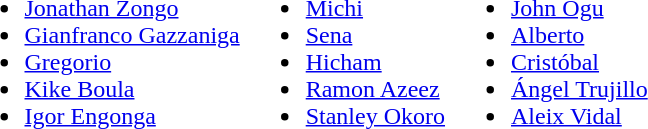<table>
<tr style="vertical-align: top;">
<td><br><ul><li> <a href='#'>Jonathan Zongo</a></li><li> <a href='#'>Gianfranco Gazzaniga</a></li><li> <a href='#'>Gregorio</a></li><li> <a href='#'>Kike Boula</a></li><li> <a href='#'>Igor Engonga</a></li></ul></td>
<td><br><ul><li> <a href='#'>Michi</a></li><li> <a href='#'>Sena</a></li><li> <a href='#'>Hicham</a></li><li> <a href='#'>Ramon Azeez</a></li><li> <a href='#'>Stanley Okoro</a></li></ul></td>
<td><br><ul><li> <a href='#'>John Ogu</a></li><li> <a href='#'>Alberto</a></li><li> <a href='#'>Cristóbal</a></li><li> <a href='#'>Ángel Trujillo</a></li><li> <a href='#'>Aleix Vidal</a></li></ul></td>
</tr>
</table>
